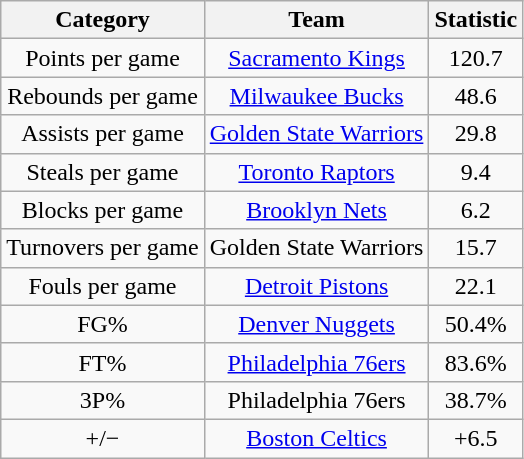<table class="wikitable" style="text-align:center">
<tr>
<th>Category</th>
<th>Team</th>
<th>Statistic</th>
</tr>
<tr>
<td>Points per game</td>
<td><a href='#'>Sacramento Kings</a></td>
<td>120.7</td>
</tr>
<tr>
<td>Rebounds per game</td>
<td><a href='#'>Milwaukee Bucks</a></td>
<td>48.6</td>
</tr>
<tr>
<td>Assists per game</td>
<td><a href='#'>Golden State Warriors</a></td>
<td>29.8</td>
</tr>
<tr>
<td>Steals per game</td>
<td><a href='#'>Toronto Raptors</a></td>
<td>9.4</td>
</tr>
<tr>
<td>Blocks per game</td>
<td><a href='#'>Brooklyn Nets</a></td>
<td>6.2</td>
</tr>
<tr>
<td>Turnovers per game</td>
<td>Golden State Warriors</td>
<td>15.7</td>
</tr>
<tr>
<td>Fouls per game</td>
<td><a href='#'>Detroit Pistons</a></td>
<td>22.1</td>
</tr>
<tr>
<td>FG%</td>
<td><a href='#'>Denver Nuggets</a></td>
<td>50.4%</td>
</tr>
<tr>
<td>FT%</td>
<td><a href='#'>Philadelphia 76ers</a></td>
<td>83.6%</td>
</tr>
<tr>
<td>3P%</td>
<td>Philadelphia 76ers</td>
<td>38.7%</td>
</tr>
<tr>
<td>+/−</td>
<td><a href='#'>Boston Celtics</a></td>
<td>+6.5</td>
</tr>
</table>
